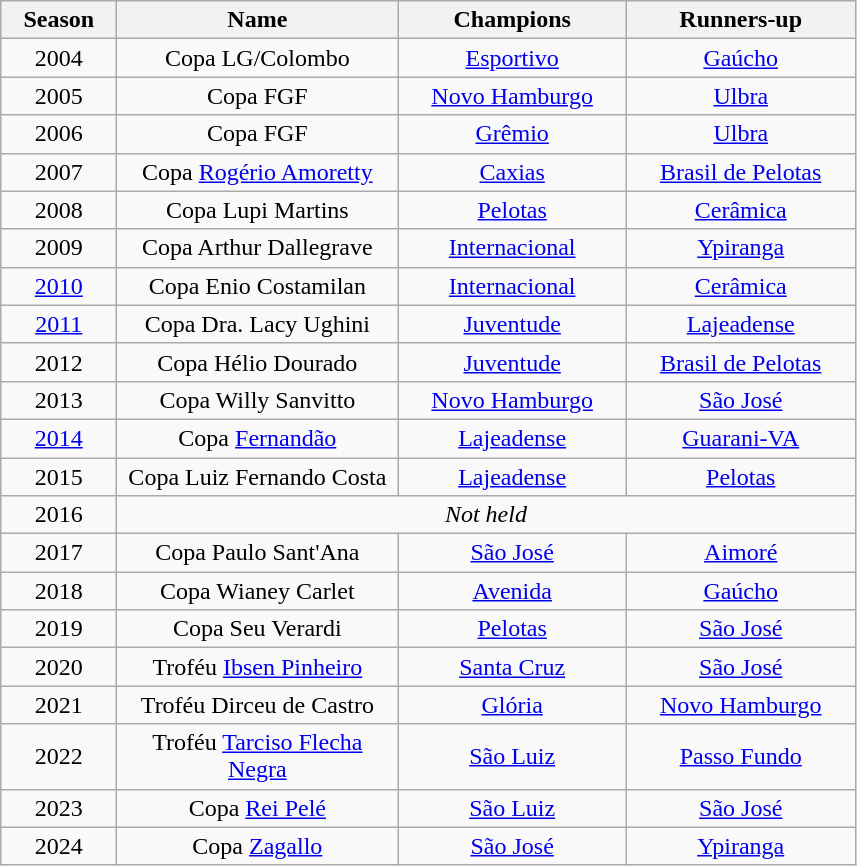<table class="wikitable" style="text-align:center; margin-left:1em;">
<tr>
<th style="width:70px">Season</th>
<th style="width:180px">Name</th>
<th style="width:145px">Champions</th>
<th style="width:145px">Runners-up</th>
</tr>
<tr>
<td style="text-align:center">2004</td>
<td>Copa LG/Colombo</td>
<td><a href='#'>Esportivo</a></td>
<td><a href='#'>Gaúcho</a></td>
</tr>
<tr>
<td style="text-align:center">2005</td>
<td>Copa FGF</td>
<td><a href='#'>Novo Hamburgo</a></td>
<td><a href='#'>Ulbra</a></td>
</tr>
<tr>
<td style="text-align:center">2006</td>
<td>Copa FGF</td>
<td><a href='#'>Grêmio</a></td>
<td><a href='#'>Ulbra</a></td>
</tr>
<tr>
<td style="text-align:center">2007</td>
<td>Copa <a href='#'>Rogério Amoretty</a></td>
<td><a href='#'>Caxias</a></td>
<td><a href='#'>Brasil de Pelotas</a></td>
</tr>
<tr>
<td style="text-align:center">2008</td>
<td>Copa Lupi Martins</td>
<td><a href='#'>Pelotas</a></td>
<td><a href='#'>Cerâmica</a></td>
</tr>
<tr>
<td style="text-align:center">2009</td>
<td>Copa Arthur Dallegrave</td>
<td><a href='#'>Internacional</a></td>
<td><a href='#'>Ypiranga</a></td>
</tr>
<tr>
<td style="text-align:center"><a href='#'>2010</a></td>
<td>Copa Enio Costamilan</td>
<td><a href='#'>Internacional</a></td>
<td><a href='#'>Cerâmica</a></td>
</tr>
<tr>
<td style="text-align:center"><a href='#'>2011</a></td>
<td>Copa Dra. Lacy Ughini</td>
<td><a href='#'>Juventude</a></td>
<td><a href='#'>Lajeadense</a></td>
</tr>
<tr>
<td style="text-align:center">2012</td>
<td>Copa Hélio Dourado</td>
<td><a href='#'>Juventude</a></td>
<td><a href='#'>Brasil de Pelotas</a></td>
</tr>
<tr>
<td style="text-align:center">2013</td>
<td>Copa Willy Sanvitto</td>
<td><a href='#'>Novo Hamburgo</a></td>
<td><a href='#'>São José</a></td>
</tr>
<tr>
<td style="text-align:center"><a href='#'>2014</a></td>
<td>Copa <a href='#'>Fernandão</a></td>
<td><a href='#'>Lajeadense</a></td>
<td><a href='#'>Guarani-VA</a></td>
</tr>
<tr>
<td style="text-align:center">2015</td>
<td>Copa Luiz Fernando Costa</td>
<td><a href='#'>Lajeadense</a></td>
<td><a href='#'>Pelotas</a></td>
</tr>
<tr>
<td style="text-align:center">2016</td>
<td colspan=3 align=center><em>Not held</em></td>
</tr>
<tr>
<td style="text-align:center">2017</td>
<td>Copa Paulo Sant'Ana</td>
<td><a href='#'>São José</a></td>
<td><a href='#'>Aimoré</a></td>
</tr>
<tr>
<td style="text-align:center">2018</td>
<td>Copa Wianey Carlet</td>
<td><a href='#'>Avenida</a></td>
<td><a href='#'>Gaúcho</a></td>
</tr>
<tr>
<td style="text-align:center">2019</td>
<td>Copa Seu Verardi</td>
<td><a href='#'>Pelotas</a></td>
<td><a href='#'>São José</a></td>
</tr>
<tr>
<td style="text-align:center">2020</td>
<td>Troféu <a href='#'>Ibsen Pinheiro</a></td>
<td><a href='#'>Santa Cruz</a></td>
<td><a href='#'>São José</a></td>
</tr>
<tr>
<td style="text-align:center">2021</td>
<td>Troféu Dirceu de Castro</td>
<td><a href='#'>Glória</a></td>
<td><a href='#'>Novo Hamburgo</a></td>
</tr>
<tr>
<td>2022</td>
<td>Troféu <a href='#'>Tarciso Flecha Negra</a></td>
<td><a href='#'>São Luiz</a></td>
<td><a href='#'>Passo Fundo</a></td>
</tr>
<tr>
<td>2023</td>
<td>Copa <a href='#'>Rei Pelé</a></td>
<td><a href='#'>São Luiz</a></td>
<td><a href='#'>São José</a></td>
</tr>
<tr>
<td>2024</td>
<td>Copa <a href='#'>Zagallo</a></td>
<td><a href='#'>São José</a></td>
<td><a href='#'>Ypiranga</a></td>
</tr>
</table>
